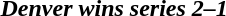<table class="noborder" style="text-align: center; border: none; width: 100%">
<tr>
<th width="97%"><em>Denver wins series 2–1</em></th>
<th width="3%"></th>
</tr>
</table>
